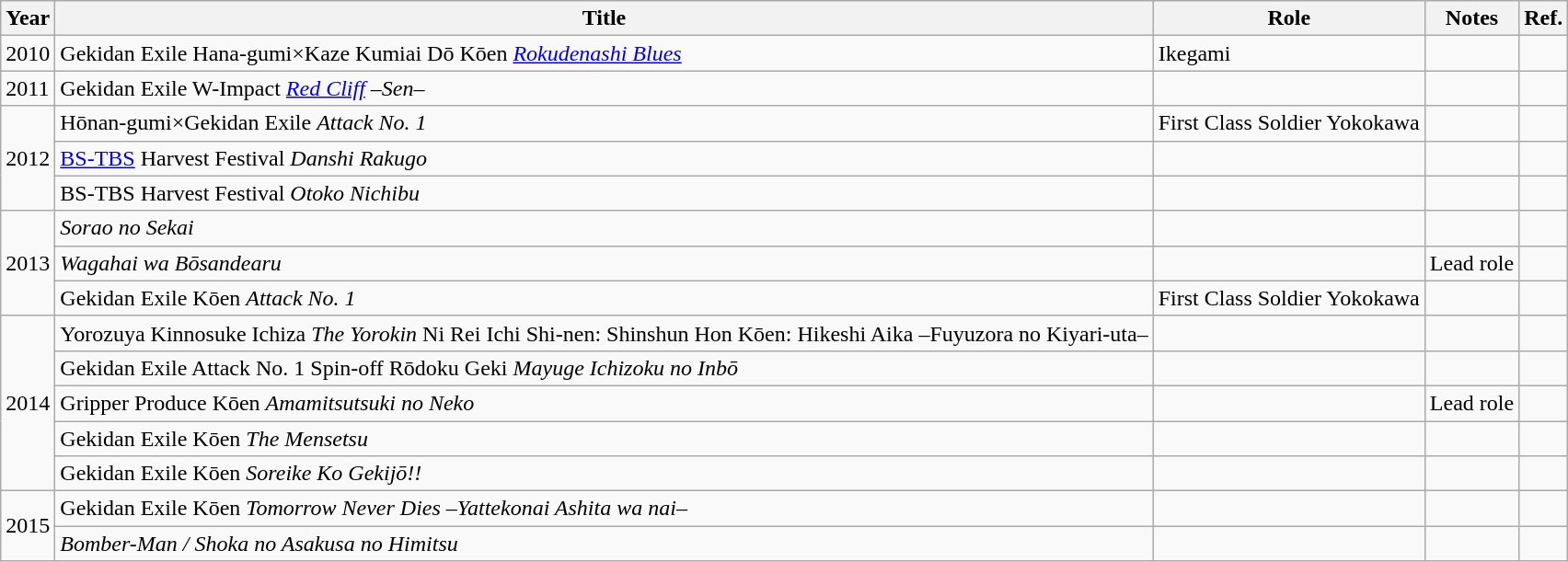<table class="wikitable">
<tr>
<th>Year</th>
<th>Title</th>
<th>Role</th>
<th>Notes</th>
<th>Ref.</th>
</tr>
<tr>
<td>2010</td>
<td>Gekidan Exile Hana-gumi×Kaze Kumiai Dō Kōen <em><a href='#'>Rokudenashi Blues</a></em></td>
<td>Ikegami</td>
<td></td>
<td></td>
</tr>
<tr>
<td>2011</td>
<td>Gekidan Exile W-Impact <em><a href='#'>Red Cliff</a> –Sen–</em></td>
<td></td>
<td></td>
<td></td>
</tr>
<tr>
<td rowspan="3">2012</td>
<td>Hōnan-gumi×Gekidan Exile <em>Attack No. 1</em></td>
<td>First Class Soldier Yokokawa</td>
<td></td>
<td></td>
</tr>
<tr>
<td><a href='#'>BS-TBS</a> Harvest Festival <em>Danshi Rakugo</em></td>
<td></td>
<td></td>
<td></td>
</tr>
<tr>
<td>BS-TBS Harvest Festival <em>Otoko Nichibu</em></td>
<td></td>
<td></td>
<td></td>
</tr>
<tr>
<td rowspan="3">2013</td>
<td><em>Sorao no Sekai</em></td>
<td></td>
<td></td>
<td></td>
</tr>
<tr>
<td><em>Wagahai wa Bōsandearu</em></td>
<td></td>
<td>Lead role</td>
<td></td>
</tr>
<tr>
<td>Gekidan Exile Kōen <em>Attack No. 1</em></td>
<td>First Class Soldier Yokokawa</td>
<td></td>
<td></td>
</tr>
<tr>
<td rowspan="5">2014</td>
<td>Yorozuya Kinnosuke Ichiza <em>The Yorokin</em> Ni Rei Ichi Shi-nen: Shinshun Hon Kōen: Hikeshi Aika –Fuyuzora no Kiyari-uta–</td>
<td></td>
<td></td>
<td></td>
</tr>
<tr>
<td>Gekidan Exile Attack No. 1 Spin-off Rōdoku Geki <em>Mayuge Ichizoku no Inbō</em></td>
<td></td>
<td></td>
<td></td>
</tr>
<tr>
<td>Gripper Produce Kōen <em>Amamitsutsuki no Neko</em></td>
<td></td>
<td>Lead role</td>
<td></td>
</tr>
<tr>
<td>Gekidan Exile Kōen <em>The Mensetsu</em></td>
<td></td>
<td></td>
<td></td>
</tr>
<tr>
<td>Gekidan Exile Kōen <em>Soreike Ko Gekijō!!</em></td>
<td></td>
<td></td>
<td></td>
</tr>
<tr>
<td rowspan="2">2015</td>
<td>Gekidan Exile Kōen <em>Tomorrow Never Dies –Yattekonai Ashita wa nai–</em></td>
<td></td>
<td></td>
<td></td>
</tr>
<tr>
<td><em>Bomber-Man / Shoka no Asakusa no Himitsu</em></td>
<td></td>
<td></td>
<td></td>
</tr>
</table>
